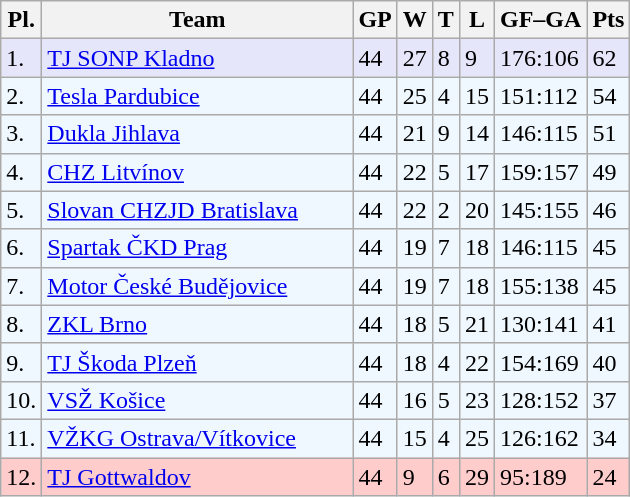<table class="wikitable">
<tr>
<th>Pl.</th>
<th width="200">Team</th>
<th>GP</th>
<th>W</th>
<th>T</th>
<th>L</th>
<th>GF–GA</th>
<th>Pts</th>
</tr>
<tr Bgcolor="#e6e6fa">
<td>1.</td>
<td><a href='#'>TJ SONP Kladno</a></td>
<td>44</td>
<td>27</td>
<td>8</td>
<td>9</td>
<td>176:106</td>
<td>62</td>
</tr>
<tr Bgcolor="#f0f8ff">
<td>2.</td>
<td><a href='#'>Tesla Pardubice</a></td>
<td>44</td>
<td>25</td>
<td>4</td>
<td>15</td>
<td>151:112</td>
<td>54</td>
</tr>
<tr Bgcolor="#f0f8ff">
<td>3.</td>
<td><a href='#'>Dukla Jihlava</a></td>
<td>44</td>
<td>21</td>
<td>9</td>
<td>14</td>
<td>146:115</td>
<td>51</td>
</tr>
<tr Bgcolor="#f0f8ff">
<td>4.</td>
<td><a href='#'>CHZ Litvínov</a></td>
<td>44</td>
<td>22</td>
<td>5</td>
<td>17</td>
<td>159:157</td>
<td>49</td>
</tr>
<tr Bgcolor="#f0f8ff">
<td>5.</td>
<td><a href='#'>Slovan CHZJD Bratislava</a></td>
<td>44</td>
<td>22</td>
<td>2</td>
<td>20</td>
<td>145:155</td>
<td>46</td>
</tr>
<tr Bgcolor="#f0f8ff">
<td>6.</td>
<td><a href='#'>Spartak ČKD Prag</a></td>
<td>44</td>
<td>19</td>
<td>7</td>
<td>18</td>
<td>146:115</td>
<td>45</td>
</tr>
<tr Bgcolor="#f0f8ff">
<td>7.</td>
<td><a href='#'>Motor České Budějovice</a></td>
<td>44</td>
<td>19</td>
<td>7</td>
<td>18</td>
<td>155:138</td>
<td>45</td>
</tr>
<tr Bgcolor="#f0f8ff">
<td>8.</td>
<td><a href='#'>ZKL Brno</a></td>
<td>44</td>
<td>18</td>
<td>5</td>
<td>21</td>
<td>130:141</td>
<td>41</td>
</tr>
<tr Bgcolor="#f0f8ff">
<td>9.</td>
<td><a href='#'>TJ Škoda Plzeň</a></td>
<td>44</td>
<td>18</td>
<td>4</td>
<td>22</td>
<td>154:169</td>
<td>40</td>
</tr>
<tr Bgcolor="#f0f8ff">
<td>10.</td>
<td><a href='#'>VSŽ Košice</a></td>
<td>44</td>
<td>16</td>
<td>5</td>
<td>23</td>
<td>128:152</td>
<td>37</td>
</tr>
<tr Bgcolor="#f0f8ff">
<td>11.</td>
<td><a href='#'>VŽKG Ostrava/Vítkovice</a></td>
<td>44</td>
<td>15</td>
<td>4</td>
<td>25</td>
<td>126:162</td>
<td>34</td>
</tr>
<tr Bgcolor="#ffcccc">
<td>12.</td>
<td><a href='#'>TJ Gottwaldov</a></td>
<td>44</td>
<td>9</td>
<td>6</td>
<td>29</td>
<td>95:189</td>
<td>24</td>
</tr>
</table>
